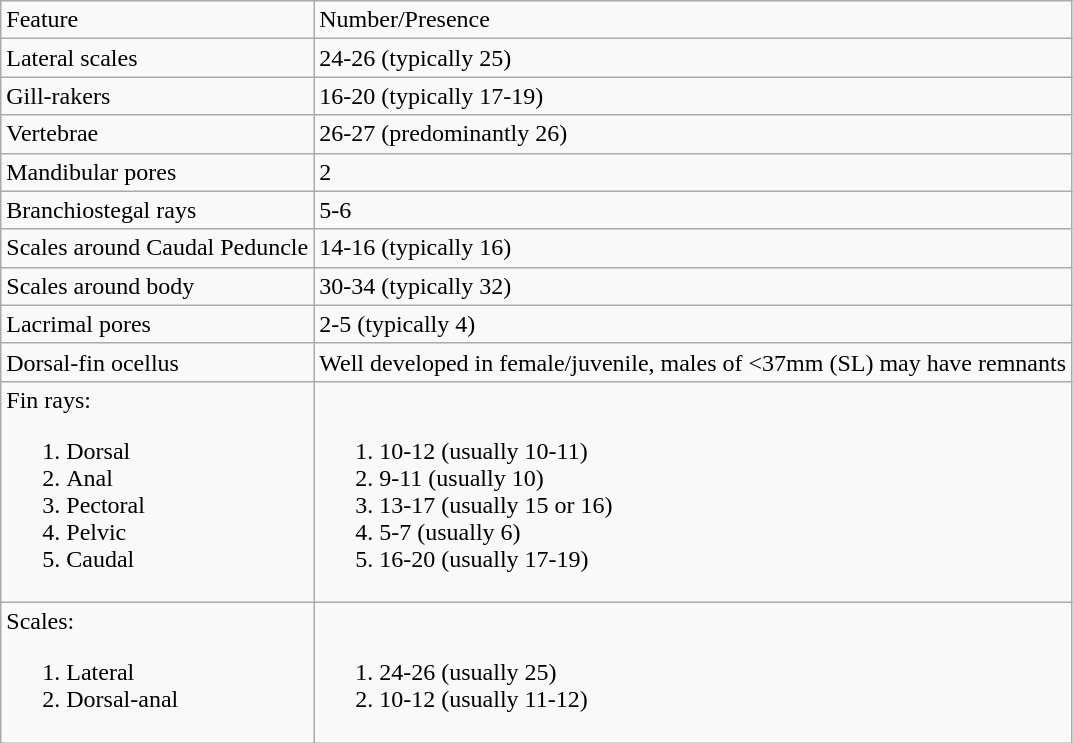<table class="wikitable">
<tr>
<td>Feature</td>
<td>Number/Presence</td>
</tr>
<tr>
<td>Lateral scales</td>
<td>24-26 (typically 25)</td>
</tr>
<tr>
<td>Gill-rakers</td>
<td>16-20 (typically 17-19)</td>
</tr>
<tr>
<td>Vertebrae</td>
<td>26-27 (predominantly 26)</td>
</tr>
<tr>
<td>Mandibular pores</td>
<td>2</td>
</tr>
<tr>
<td>Branchiostegal rays</td>
<td>5-6</td>
</tr>
<tr>
<td>Scales around Caudal Peduncle</td>
<td>14-16 (typically 16)</td>
</tr>
<tr>
<td>Scales around body</td>
<td>30-34 (typically 32)</td>
</tr>
<tr>
<td>Lacrimal pores</td>
<td>2-5 (typically 4)</td>
</tr>
<tr>
<td>Dorsal-fin ocellus</td>
<td>Well developed in female/juvenile, males of <37mm (SL) may have remnants</td>
</tr>
<tr>
<td>Fin rays:<br><ol><li>Dorsal</li><li>Anal</li><li>Pectoral</li><li>Pelvic</li><li>Caudal</li></ol></td>
<td><br><ol><li>10-12 (usually 10-11)</li><li>9-11 (usually 10)</li><li>13-17 (usually 15 or 16)</li><li>5-7 (usually 6)</li><li>16-20 (usually 17-19)</li></ol></td>
</tr>
<tr>
<td>Scales:<br><ol><li>Lateral</li><li>Dorsal-anal</li></ol></td>
<td><br><ol><li>24-26 (usually 25)</li><li>10-12 (usually 11-12)</li></ol></td>
</tr>
</table>
